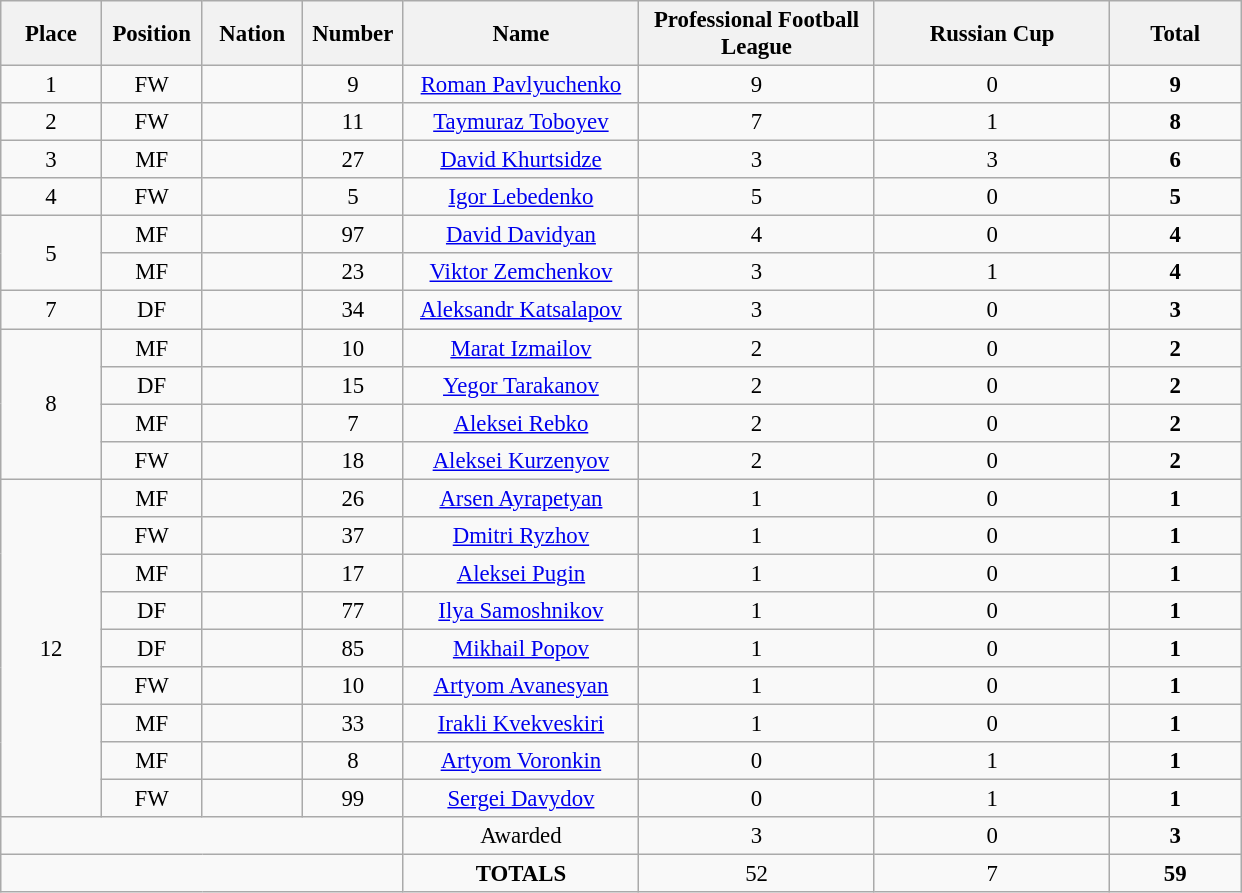<table class="wikitable" style="font-size: 95%; text-align: center;">
<tr>
<th width=60>Place</th>
<th width=60>Position</th>
<th width=60>Nation</th>
<th width=60>Number</th>
<th width=150>Name</th>
<th width=150>Professional Football League</th>
<th width=150>Russian Cup</th>
<th width=80>Total</th>
</tr>
<tr>
<td>1</td>
<td>FW</td>
<td></td>
<td>9</td>
<td><a href='#'>Roman Pavlyuchenko</a></td>
<td>9</td>
<td>0</td>
<td><strong>9</strong></td>
</tr>
<tr>
<td>2</td>
<td>FW</td>
<td></td>
<td>11</td>
<td><a href='#'>Taymuraz Toboyev</a></td>
<td>7</td>
<td>1</td>
<td><strong>8</strong></td>
</tr>
<tr>
<td>3</td>
<td>MF</td>
<td></td>
<td>27</td>
<td><a href='#'>David Khurtsidze</a></td>
<td>3</td>
<td>3</td>
<td><strong>6</strong></td>
</tr>
<tr>
<td>4</td>
<td>FW</td>
<td></td>
<td>5</td>
<td><a href='#'>Igor Lebedenko</a></td>
<td>5</td>
<td>0</td>
<td><strong>5</strong></td>
</tr>
<tr>
<td rowspan="2">5</td>
<td>MF</td>
<td></td>
<td>97</td>
<td><a href='#'>David Davidyan</a></td>
<td>4</td>
<td>0</td>
<td><strong>4</strong></td>
</tr>
<tr>
<td>MF</td>
<td></td>
<td>23</td>
<td><a href='#'>Viktor Zemchenkov</a></td>
<td>3</td>
<td>1</td>
<td><strong>4</strong></td>
</tr>
<tr>
<td>7</td>
<td>DF</td>
<td></td>
<td>34</td>
<td><a href='#'>Aleksandr Katsalapov</a></td>
<td>3</td>
<td>0</td>
<td><strong>3</strong></td>
</tr>
<tr>
<td rowspan="4">8</td>
<td>MF</td>
<td></td>
<td>10</td>
<td><a href='#'>Marat Izmailov</a></td>
<td>2</td>
<td>0</td>
<td><strong>2</strong></td>
</tr>
<tr>
<td>DF</td>
<td></td>
<td>15</td>
<td><a href='#'>Yegor Tarakanov</a></td>
<td>2</td>
<td>0</td>
<td><strong>2</strong></td>
</tr>
<tr>
<td>MF</td>
<td></td>
<td>7</td>
<td><a href='#'>Aleksei Rebko</a></td>
<td>2</td>
<td>0</td>
<td><strong>2</strong></td>
</tr>
<tr>
<td>FW</td>
<td></td>
<td>18</td>
<td><a href='#'>Aleksei Kurzenyov</a></td>
<td>2</td>
<td>0</td>
<td><strong>2</strong></td>
</tr>
<tr>
<td rowspan="9">12</td>
<td>MF</td>
<td></td>
<td>26</td>
<td><a href='#'>Arsen Ayrapetyan</a></td>
<td>1</td>
<td>0</td>
<td><strong>1</strong></td>
</tr>
<tr>
<td>FW</td>
<td></td>
<td>37</td>
<td><a href='#'>Dmitri Ryzhov</a></td>
<td>1</td>
<td>0</td>
<td><strong>1</strong></td>
</tr>
<tr>
<td>MF</td>
<td></td>
<td>17</td>
<td><a href='#'>Aleksei Pugin</a></td>
<td>1</td>
<td>0</td>
<td><strong>1</strong></td>
</tr>
<tr>
<td>DF</td>
<td></td>
<td>77</td>
<td><a href='#'>Ilya Samoshnikov</a></td>
<td>1</td>
<td>0</td>
<td><strong>1</strong></td>
</tr>
<tr>
<td>DF</td>
<td></td>
<td>85</td>
<td><a href='#'>Mikhail Popov</a></td>
<td>1</td>
<td>0</td>
<td><strong>1</strong></td>
</tr>
<tr>
<td>FW</td>
<td></td>
<td>10</td>
<td><a href='#'>Artyom Avanesyan</a></td>
<td>1</td>
<td>0</td>
<td><strong>1</strong></td>
</tr>
<tr>
<td>MF</td>
<td></td>
<td>33</td>
<td><a href='#'>Irakli Kvekveskiri</a></td>
<td>1</td>
<td>0</td>
<td><strong>1</strong></td>
</tr>
<tr>
<td>MF</td>
<td></td>
<td>8</td>
<td><a href='#'>Artyom Voronkin</a></td>
<td>0</td>
<td>1</td>
<td><strong>1</strong></td>
</tr>
<tr>
<td>FW</td>
<td></td>
<td>99</td>
<td><a href='#'>Sergei Davydov</a></td>
<td>0</td>
<td>1</td>
<td><strong>1</strong></td>
</tr>
<tr>
<td colspan="4"></td>
<td>Awarded</td>
<td>3</td>
<td>0</td>
<td><strong>3</strong></td>
</tr>
<tr>
<td colspan="4"></td>
<td><strong>TOTALS</strong></td>
<td>52</td>
<td>7</td>
<td><strong>59</strong></td>
</tr>
</table>
